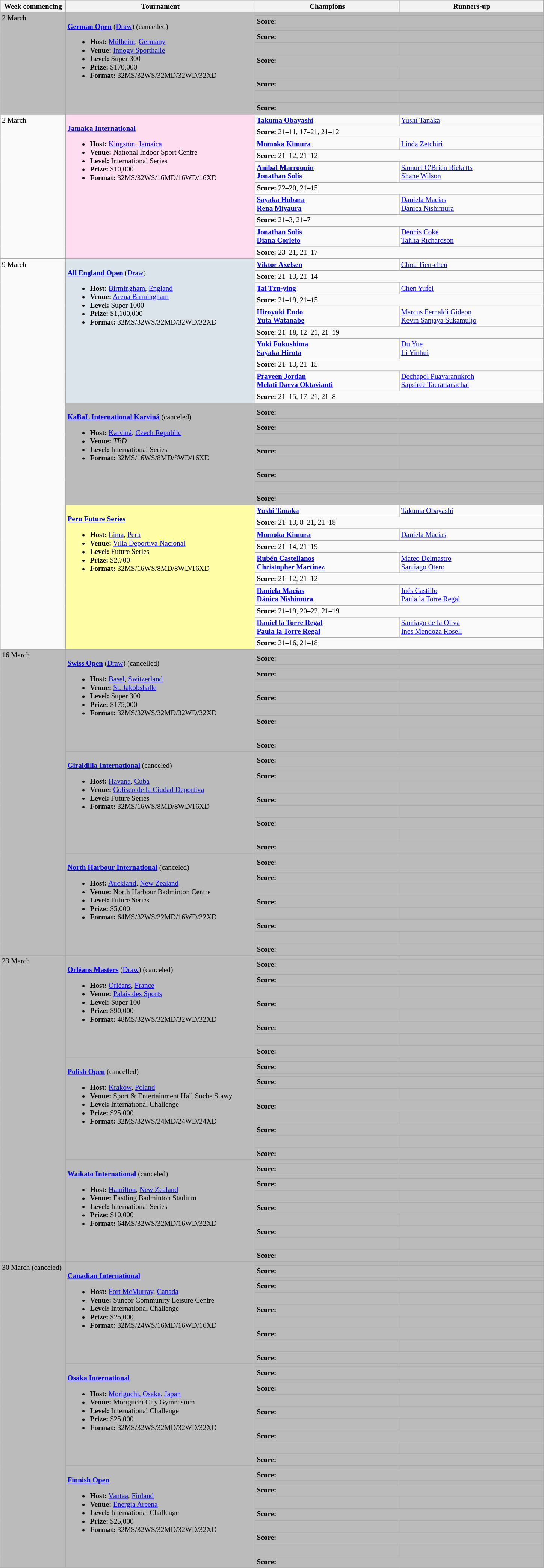<table class="wikitable" style="font-size:80%">
<tr>
<th width="110">Week commencing</th>
<th width="330">Tournament</th>
<th width="250">Champions</th>
<th width="250">Runners-up</th>
</tr>
<tr valign="top" bgcolor="#BBBBBB">
<td rowspan="10">2 March</td>
<td bgcolor="#BBBBBB" rowspan="10"><br><strong><a href='#'>German Open</a></strong> (<a href='#'>Draw</a>) (cancelled)<ul><li><strong>Host:</strong> <a href='#'>Mülheim</a>, <a href='#'>Germany</a></li><li><strong>Venue:</strong> <a href='#'>Innogy Sporthalle</a></li><li><strong>Level:</strong> Super 300</li><li><strong>Prize:</strong> $170,000</li><li><strong>Format:</strong> 32MS/32WS/32MD/32WD/32XD</li></ul></td>
<td><strong> </strong></td>
<td></td>
</tr>
<tr bgcolor="#BBBBBB">
<td colspan="2"><strong>Score:</strong></td>
</tr>
<tr valign="top" bgcolor="#BBBBBB">
<td><strong> </strong></td>
<td></td>
</tr>
<tr bgcolor="#BBBBBB">
<td colspan="2"><strong>Score:</strong></td>
</tr>
<tr valign="top" bgcolor="#BBBBBB">
<td><strong> <br> </strong></td>
<td> <br></td>
</tr>
<tr bgcolor="#BBBBBB">
<td colspan="2"><strong>Score:</strong></td>
</tr>
<tr valign="top" bgcolor="#BBBBBB">
<td><strong> <br> </strong></td>
<td> <br></td>
</tr>
<tr bgcolor="#BBBBBB">
<td colspan="2"><strong>Score:</strong></td>
</tr>
<tr valign="top" bgcolor="#BBBBBB">
<td><strong> <br> </strong></td>
<td> <br></td>
</tr>
<tr bgcolor="#BBBBBB">
<td colspan="2"><strong>Score:</strong></td>
</tr>
<tr valign="top">
<td rowspan="10">2 March</td>
<td bgcolor="#FFDDF1" rowspan="10"><br><strong><a href='#'>Jamaica International</a></strong><ul><li><strong>Host:</strong> <a href='#'>Kingston</a>, <a href='#'>Jamaica</a></li><li><strong>Venue:</strong> National Indoor Sport Centre</li><li><strong>Level:</strong> International Series</li><li><strong>Prize:</strong> $10,000</li><li><strong>Format:</strong> 32MS/32WS/16MD/16WD/16XD</li></ul></td>
<td><strong> <a href='#'>Takuma Obayashi</a></strong></td>
<td> <a href='#'>Yushi Tanaka</a></td>
</tr>
<tr>
<td colspan="2"><strong>Score:</strong> 21–11, 17–21, 21–12</td>
</tr>
<tr valign="top">
<td><strong> <a href='#'>Momoka Kimura</a></strong></td>
<td> <a href='#'>Linda Zetchiri</a></td>
</tr>
<tr>
<td colspan="2"><strong>Score:</strong> 21–12, 21–12</td>
</tr>
<tr valign="top">
<td><strong> <a href='#'>Aníbal Marroquín</a><br> <a href='#'>Jonathan Solís</a></strong></td>
<td> <a href='#'>Samuel O'Brien Ricketts</a><br> <a href='#'>Shane Wilson</a></td>
</tr>
<tr>
<td colspan="2"><strong>Score:</strong> 22–20, 21–15</td>
</tr>
<tr valign="top">
<td><strong> <a href='#'>Sayaka Hobara</a><br> <a href='#'>Rena Miyaura</a></strong></td>
<td> <a href='#'>Daniela Macías</a><br> <a href='#'>Dánica Nishimura</a></td>
</tr>
<tr>
<td colspan="2"><strong>Score:</strong> 21–3, 21–7</td>
</tr>
<tr valign="top">
<td><strong> <a href='#'>Jonathan Solís</a><br> <a href='#'>Diana Corleto</a></strong></td>
<td> <a href='#'>Dennis Coke</a><br> <a href='#'>Tahlia Richardson</a></td>
</tr>
<tr>
<td colspan="2"><strong>Score:</strong> 23–21, 21–17</td>
</tr>
<tr valign="top">
<td rowspan="30">9 March</td>
<td bgcolor="#DAE4EA" rowspan="10"><br><strong><a href='#'>All England Open</a></strong> (<a href='#'>Draw</a>)<ul><li><strong>Host:</strong> <a href='#'>Birmingham</a>, <a href='#'>England</a></li><li><strong>Venue:</strong> <a href='#'>Arena Birmingham</a></li><li><strong>Level:</strong> Super 1000</li><li><strong>Prize:</strong> $1,100,000</li><li><strong>Format:</strong> 32MS/32WS/32MD/32WD/32XD</li></ul></td>
<td><strong> <a href='#'>Viktor Axelsen</a></strong></td>
<td> <a href='#'>Chou Tien-chen</a></td>
</tr>
<tr>
<td colspan="2"><strong>Score:</strong> 21–13, 21–14</td>
</tr>
<tr valign="top">
<td><strong> <a href='#'>Tai Tzu-ying</a></strong></td>
<td> <a href='#'>Chen Yufei</a></td>
</tr>
<tr>
<td colspan="2"><strong>Score:</strong> 21–19, 21–15</td>
</tr>
<tr valign="top">
<td><strong> <a href='#'>Hiroyuki Endo</a><br> <a href='#'>Yuta Watanabe</a></strong></td>
<td> <a href='#'>Marcus Fernaldi Gideon</a><br> <a href='#'>Kevin Sanjaya Sukamuljo</a></td>
</tr>
<tr>
<td colspan="2"><strong>Score:</strong> 21–18, 12–21, 21–19</td>
</tr>
<tr valign="top">
<td><strong> <a href='#'>Yuki Fukushima</a><br> <a href='#'>Sayaka Hirota</a></strong></td>
<td> <a href='#'>Du Yue</a><br> <a href='#'>Li Yinhui</a></td>
</tr>
<tr>
<td colspan="2"><strong>Score:</strong> 21–13, 21–15</td>
</tr>
<tr valign="top">
<td><strong> <a href='#'>Praveen Jordan</a><br> <a href='#'>Melati Daeva Oktavianti</a></strong></td>
<td> <a href='#'>Dechapol Puavaranukroh</a><br> <a href='#'>Sapsiree Taerattanachai</a></td>
</tr>
<tr>
<td colspan="2"><strong>Score:</strong> 21–15, 17–21, 21–8</td>
</tr>
<tr valign="top" bgcolor="#BBBBBB">
<td bgcolor="#BBBBBB" rowspan="10"><br><strong><a href='#'>KaBaL International Karviná</a></strong> (canceled)<ul><li><strong>Host:</strong> <a href='#'>Karviná</a>, <a href='#'>Czech Republic</a></li><li><strong>Venue:</strong> <em>TBD</em></li><li><strong>Level:</strong> International Series</li><li><strong>Format:</strong> 32MS/16WS/8MD/8WD/16XD</li></ul></td>
<td><strong> </strong></td>
<td></td>
</tr>
<tr bgcolor="#BBBBBB">
<td colspan="2"><strong>Score:</strong></td>
</tr>
<tr valign="top" bgcolor="#BBBBBB">
<td><strong> </strong></td>
<td></td>
</tr>
<tr bgcolor="#BBBBBB">
<td colspan="2"><strong>Score:</strong></td>
</tr>
<tr valign="top" bgcolor="#BBBBBB">
<td><strong> <br> </strong></td>
<td> <br></td>
</tr>
<tr bgcolor="#BBBBBB">
<td colspan="2"><strong>Score:</strong></td>
</tr>
<tr valign="top" bgcolor="#BBBBBB">
<td><strong> <br> </strong></td>
<td> <br></td>
</tr>
<tr bgcolor="#BBBBBB">
<td colspan="2"><strong>Score:</strong></td>
</tr>
<tr valign="top" bgcolor="#BBBBBB">
<td><strong> <br> </strong></td>
<td> <br></td>
</tr>
<tr bgcolor="#BBBBBB">
<td colspan="2"><strong>Score:</strong></td>
</tr>
<tr valign="top">
<td bgcolor="#FFFFA8" rowspan="10"><br><strong><a href='#'>Peru Future Series</a></strong><ul><li><strong>Host:</strong> <a href='#'>Lima</a>, <a href='#'>Peru</a></li><li><strong>Venue:</strong> <a href='#'>Villa Deportiva Nacional</a></li><li><strong>Level:</strong> Future Series</li><li><strong>Prize:</strong> $2,700</li><li><strong>Format:</strong> 32MS/16WS/8MD/8WD/16XD</li></ul></td>
<td><strong> <a href='#'>Yushi Tanaka</a></strong></td>
<td> <a href='#'>Takuma Obayashi</a></td>
</tr>
<tr>
<td colspan="2"><strong>Score:</strong> 21–13, 8–21, 21–18</td>
</tr>
<tr valign="top">
<td><strong> <a href='#'>Momoka Kimura</a></strong></td>
<td> <a href='#'>Daniela Macías</a></td>
</tr>
<tr>
<td colspan="2"><strong>Score:</strong> 21–14, 21–19</td>
</tr>
<tr valign="top">
<td><strong> <a href='#'>Rubén Castellanos</a><br> <a href='#'>Christopher Martínez</a></strong></td>
<td> <a href='#'>Mateo Delmastro</a><br> <a href='#'>Santiago Otero</a></td>
</tr>
<tr>
<td colspan="2"><strong>Score:</strong> 21–12, 21–12</td>
</tr>
<tr valign="top">
<td><strong> <a href='#'>Daniela Macías</a><br> <a href='#'>Dánica Nishimura</a></strong></td>
<td> <a href='#'>Inés Castillo</a><br> <a href='#'>Paula la Torre Regal</a></td>
</tr>
<tr>
<td colspan="2"><strong>Score:</strong> 21–19, 20–22, 21–19</td>
</tr>
<tr valign="top">
<td><strong> <a href='#'>Daniel la Torre Regal</a><br> <a href='#'>Paula la Torre Regal</a></strong></td>
<td> <a href='#'>Santiago de la Oliva</a><br> <a href='#'>Ines Mendoza Rosell</a></td>
</tr>
<tr>
<td colspan="2"><strong>Score:</strong> 21–16, 21–18</td>
</tr>
<tr valign="top" bgcolor="#BBBBBB">
<td rowspan="30">16 March</td>
<td bgcolor="#BBBBBB" rowspan="10"><br><strong><a href='#'>Swiss Open</a></strong> (<a href='#'>Draw</a>) (cancelled)<ul><li><strong>Host:</strong> <a href='#'>Basel</a>, <a href='#'>Switzerland</a></li><li><strong>Venue:</strong> <a href='#'>St. Jakobshalle</a></li><li><strong>Level:</strong> Super 300</li><li><strong>Prize:</strong> $175,000</li><li><strong>Format:</strong> 32MS/32WS/32MD/32WD/32XD</li></ul></td>
<td><strong> </strong></td>
<td></td>
</tr>
<tr bgcolor="#BBBBBB">
<td colspan="2"><strong>Score:</strong></td>
</tr>
<tr valign="top" bgcolor="#BBBBBB">
<td><strong> </strong></td>
<td></td>
</tr>
<tr bgcolor="#BBBBBB">
<td colspan="2"><strong>Score:</strong></td>
</tr>
<tr valign="top" bgcolor="#BBBBBB">
<td><strong> <br> </strong></td>
<td> <br></td>
</tr>
<tr bgcolor="#BBBBBB">
<td colspan="2"><strong>Score:</strong></td>
</tr>
<tr valign="top" bgcolor="#BBBBBB">
<td><strong> <br> </strong></td>
<td> <br></td>
</tr>
<tr bgcolor="#BBBBBB">
<td colspan="2"><strong>Score:</strong></td>
</tr>
<tr valign="top" bgcolor="#BBBBBB">
<td><strong> <br> </strong></td>
<td> <br></td>
</tr>
<tr bgcolor="#BBBBBB">
<td colspan="2"><strong>Score:</strong></td>
</tr>
<tr valign="top" bgcolor="#BBBBBB">
<td bgcolor="#BBBBBB" rowspan="10"><br><strong><a href='#'>Giraldilla International</a></strong> (canceled)<ul><li><strong>Host:</strong> <a href='#'>Havana</a>, <a href='#'>Cuba</a></li><li><strong>Venue:</strong> <a href='#'>Coliseo de la Ciudad Deportiva</a></li><li><strong>Level:</strong> Future Series</li><li><strong>Format:</strong> 32MS/16WS/8MD/8WD/16XD</li></ul></td>
<td><strong> </strong></td>
<td></td>
</tr>
<tr bgcolor="#BBBBBB">
<td colspan="2"><strong>Score:</strong></td>
</tr>
<tr valign="top" bgcolor="#BBBBBB">
<td><strong> </strong></td>
<td></td>
</tr>
<tr bgcolor="#BBBBBB">
<td colspan="2"><strong>Score:</strong></td>
</tr>
<tr valign="top" bgcolor="#BBBBBB">
<td><strong> <br> </strong></td>
<td> <br></td>
</tr>
<tr bgcolor="#BBBBBB">
<td colspan="2"><strong>Score:</strong></td>
</tr>
<tr valign="top" bgcolor="#BBBBBB">
<td><strong> <br> </strong></td>
<td> <br></td>
</tr>
<tr bgcolor="#BBBBBB">
<td colspan="2"><strong>Score:</strong></td>
</tr>
<tr valign="top" bgcolor="#BBBBBB">
<td><strong> <br> </strong></td>
<td> <br></td>
</tr>
<tr bgcolor="#BBBBBB">
<td colspan="2"><strong>Score:</strong></td>
</tr>
<tr valign="top" bgcolor="#BBBBBB">
<td bgcolor="#BBBBBB" rowspan="10"><br><strong><a href='#'>North Harbour International</a></strong> (canceled)<ul><li><strong>Host:</strong> <a href='#'>Auckland</a>, <a href='#'>New Zealand</a></li><li><strong>Venue:</strong> North Harbour Badminton Centre</li><li><strong>Level:</strong> Future Series</li><li><strong>Prize:</strong> $5,000</li><li><strong>Format:</strong> 64MS/32WS/32MD/16WD/32XD</li></ul></td>
<td><strong> </strong></td>
<td></td>
</tr>
<tr bgcolor="#BBBBBB">
<td colspan="2"><strong>Score:</strong></td>
</tr>
<tr valign="top" bgcolor="#BBBBBB">
<td><strong> </strong></td>
<td></td>
</tr>
<tr bgcolor="#BBBBBB">
<td colspan="2"><strong>Score:</strong></td>
</tr>
<tr valign="top" bgcolor="#BBBBBB">
<td><strong> <br> </strong></td>
<td> <br></td>
</tr>
<tr bgcolor="#BBBBBB">
<td colspan="2"><strong>Score:</strong></td>
</tr>
<tr valign="top" bgcolor="#BBBBBB">
<td><strong> <br> </strong></td>
<td> <br></td>
</tr>
<tr bgcolor="#BBBBBB">
<td colspan="2"><strong>Score:</strong></td>
</tr>
<tr valign="top" bgcolor="#BBBBBB">
<td><strong> <br> </strong></td>
<td> <br></td>
</tr>
<tr bgcolor="#BBBBBB">
<td colspan="2"><strong>Score:</strong></td>
</tr>
<tr valign="top" bgcolor="#BBBBBB">
<td rowspan="30">23 March</td>
<td bgcolor="#BBBBBB" rowspan="10"><br><strong><a href='#'>Orléans Masters</a></strong> (<a href='#'>Draw</a>) (canceled)<ul><li><strong>Host:</strong> <a href='#'>Orléans</a>, <a href='#'>France</a></li><li><strong>Venue:</strong> <a href='#'>Palais des Sports</a></li><li><strong>Level:</strong> Super 100</li><li><strong>Prize:</strong> $90,000</li><li><strong>Format:</strong> 48MS/32WS/32MD/32WD/32XD</li></ul></td>
<td><strong> </strong></td>
<td></td>
</tr>
<tr bgcolor="#BBBBBB">
<td colspan="2"><strong>Score:</strong></td>
</tr>
<tr valign="top" bgcolor="#BBBBBB">
<td><strong> </strong></td>
<td></td>
</tr>
<tr bgcolor="#BBBBBB">
<td colspan="2"><strong>Score:</strong></td>
</tr>
<tr valign="top" bgcolor="#BBBBBB">
<td><strong> <br> </strong></td>
<td> <br></td>
</tr>
<tr bgcolor="#BBBBBB">
<td colspan="2"><strong>Score:</strong></td>
</tr>
<tr valign="top" bgcolor="#BBBBBB">
<td><strong> <br> </strong></td>
<td> <br></td>
</tr>
<tr bgcolor="#BBBBBB">
<td colspan="2"><strong>Score:</strong></td>
</tr>
<tr valign="top" bgcolor="#BBBBBB">
<td><strong> <br> </strong></td>
<td> <br></td>
</tr>
<tr bgcolor="#BBBBBB">
<td colspan="2"><strong>Score:</strong></td>
</tr>
<tr valign="top" bgcolor="#BBBBBB">
<td bgcolor="#BBBBBB" rowspan="10"><br><strong><a href='#'>Polish Open</a></strong> (cancelled)<ul><li><strong>Host:</strong> <a href='#'>Kraków</a>, <a href='#'>Poland</a></li><li><strong>Venue:</strong> Sport & Entertainment Hall Suche Stawy</li><li><strong>Level:</strong> International Challenge</li><li><strong>Prize:</strong> $25,000</li><li><strong>Format:</strong> 32MS/32WS/24MD/24WD/24XD</li></ul></td>
<td><strong> </strong></td>
<td></td>
</tr>
<tr bgcolor="#BBBBBB">
<td colspan="2"><strong>Score:</strong></td>
</tr>
<tr valign="top" bgcolor="#BBBBBB">
<td><strong> </strong></td>
<td></td>
</tr>
<tr bgcolor="#BBBBBB">
<td colspan="2"><strong>Score:</strong></td>
</tr>
<tr valign="top" bgcolor="#BBBBBB">
<td><strong> <br> </strong></td>
<td> <br></td>
</tr>
<tr bgcolor="#BBBBBB">
<td colspan="2"><strong>Score:</strong></td>
</tr>
<tr valign="top" bgcolor="#BBBBBB">
<td><strong> <br> </strong></td>
<td> <br></td>
</tr>
<tr bgcolor="#BBBBBB">
<td colspan="2"><strong>Score:</strong></td>
</tr>
<tr valign="top" bgcolor="#BBBBBB">
<td><strong> <br> </strong></td>
<td> <br></td>
</tr>
<tr bgcolor="#BBBBBB">
<td colspan="2"><strong>Score:</strong></td>
</tr>
<tr valign="top" bgcolor="#BBBBBB">
<td bgcolor="#BBBBBB"  rowspan="10"><br><strong><a href='#'>Waikato International</a></strong> (canceled)<ul><li><strong>Host:</strong> <a href='#'>Hamilton</a>, <a href='#'>New Zealand</a></li><li><strong>Venue:</strong> Eastling Badminton Stadium</li><li><strong>Level:</strong> International Series</li><li><strong>Prize:</strong> $10,000</li><li><strong>Format:</strong> 64MS/32WS/32MD/16WD/32XD</li></ul></td>
<td><strong> </strong></td>
<td></td>
</tr>
<tr bgcolor="#BBBBBB">
<td colspan="2"><strong>Score:</strong></td>
</tr>
<tr valign="top" bgcolor="#BBBBBB">
<td><strong> </strong></td>
<td></td>
</tr>
<tr bgcolor="#BBBBBB">
<td colspan="2"><strong>Score:</strong></td>
</tr>
<tr valign="top" bgcolor="#BBBBBB">
<td><strong> <br> </strong></td>
<td> <br></td>
</tr>
<tr bgcolor="#BBBBBB">
<td colspan="2"><strong>Score:</strong></td>
</tr>
<tr valign="top" bgcolor="#BBBBBB">
<td><strong> <br> </strong></td>
<td> <br></td>
</tr>
<tr bgcolor="#BBBBBB">
<td colspan="2"><strong>Score:</strong></td>
</tr>
<tr valign="top" bgcolor="#BBBBBB">
<td><strong> <br> </strong></td>
<td> <br></td>
</tr>
<tr bgcolor="#BBBBBB">
<td colspan="2"><strong>Score:</strong></td>
</tr>
<tr valign="top" bgcolor="#BBBBBB">
<td rowspan="30">30 March (canceled)</td>
<td bgcolor="#BBBBBB" rowspan="10"><br><strong><a href='#'>Canadian International</a></strong><ul><li><strong>Host:</strong> <a href='#'>Fort McMurray</a>, <a href='#'>Canada</a></li><li><strong>Venue:</strong> Suncor Community Leisure Centre</li><li><strong>Level:</strong> International Challenge</li><li><strong>Prize:</strong> $25,000</li><li><strong>Format:</strong> 32MS/24WS/16MD/16WD/16XD</li></ul></td>
<td><strong> </strong></td>
<td></td>
</tr>
<tr bgcolor="#BBBBBB">
<td colspan="2"><strong>Score:</strong></td>
</tr>
<tr valign="top" bgcolor="#BBBBBB">
<td><strong> </strong></td>
<td></td>
</tr>
<tr bgcolor="#BBBBBB">
<td colspan="2"><strong>Score:</strong></td>
</tr>
<tr valign="top" bgcolor="#BBBBBB">
<td><strong> <br> </strong></td>
<td> <br></td>
</tr>
<tr bgcolor="#BBBBBB">
<td colspan="2"><strong>Score:</strong></td>
</tr>
<tr valign="top" bgcolor="#BBBBBB">
<td><strong> <br> </strong></td>
<td> <br></td>
</tr>
<tr bgcolor="#BBBBBB">
<td colspan="2"><strong>Score:</strong></td>
</tr>
<tr valign="top" bgcolor="#BBBBBB">
<td><strong> <br> </strong></td>
<td> <br></td>
</tr>
<tr bgcolor="#BBBBBB">
<td colspan="2"><strong>Score:</strong></td>
</tr>
<tr valign="top" bgcolor="#BBBBBB">
<td bgcolor="#BBBBBB" rowspan="10"><br><strong><a href='#'>Osaka International</a></strong><ul><li><strong>Host:</strong> <a href='#'>Moriguchi, Osaka</a>, <a href='#'>Japan</a></li><li><strong>Venue:</strong> Moriguchi City Gymnasium</li><li><strong>Level:</strong> International Challenge</li><li><strong>Prize:</strong> $25,000</li><li><strong>Format:</strong> 32MS/32WS/32MD/32WD/32XD</li></ul></td>
<td><strong> </strong></td>
<td></td>
</tr>
<tr bgcolor="#BBBBBB">
<td colspan="2"><strong>Score:</strong></td>
</tr>
<tr valign="top" bgcolor="#BBBBBB">
<td><strong> </strong></td>
<td></td>
</tr>
<tr bgcolor="#BBBBBB">
<td colspan="2"><strong>Score:</strong></td>
</tr>
<tr valign="top" bgcolor="#BBBBBB">
<td><strong> <br> </strong></td>
<td> <br></td>
</tr>
<tr bgcolor="#BBBBBB">
<td colspan="2"><strong>Score:</strong></td>
</tr>
<tr valign="top" bgcolor="#BBBBBB">
<td><strong> <br> </strong></td>
<td> <br></td>
</tr>
<tr bgcolor="#BBBBBB">
<td colspan="2"><strong>Score:</strong></td>
</tr>
<tr valign="top" bgcolor="#BBBBBB">
<td><strong> <br> </strong></td>
<td> <br></td>
</tr>
<tr bgcolor="#BBBBBB">
<td colspan="2"><strong>Score:</strong></td>
</tr>
<tr valign="top" bgcolor="#BBBBBB">
<td bgcolor="#BBBBBB"  rowspan="10"><br><strong><a href='#'>Finnish Open</a></strong><ul><li><strong>Host:</strong> <a href='#'>Vantaa</a>, <a href='#'>Finland</a></li><li><strong>Venue:</strong> <a href='#'>Energia Areena</a></li><li><strong>Level:</strong> International Challenge</li><li><strong>Prize:</strong> $25,000</li><li><strong>Format:</strong> 32MS/32WS/32MD/32WD/32XD</li></ul></td>
<td><strong> </strong></td>
<td></td>
</tr>
<tr bgcolor="#BBBBBB">
<td colspan="2"><strong>Score:</strong></td>
</tr>
<tr valign="top" bgcolor="#BBBBBB">
<td><strong> </strong></td>
<td></td>
</tr>
<tr bgcolor="#BBBBBB">
<td colspan="2"><strong>Score:</strong></td>
</tr>
<tr valign="top" bgcolor="#BBBBBB">
<td><strong> <br> </strong></td>
<td> <br></td>
</tr>
<tr bgcolor="#BBBBBB">
<td colspan="2"><strong>Score:</strong></td>
</tr>
<tr valign="top" bgcolor="#BBBBBB">
<td><strong> <br> </strong></td>
<td> <br></td>
</tr>
<tr bgcolor="#BBBBBB">
<td colspan="2"><strong>Score:</strong></td>
</tr>
<tr valign="top" bgcolor="#BBBBBB">
<td><strong> <br> </strong></td>
<td> <br></td>
</tr>
<tr bgcolor="#BBBBBB">
<td colspan="2"><strong>Score:</strong></td>
</tr>
</table>
